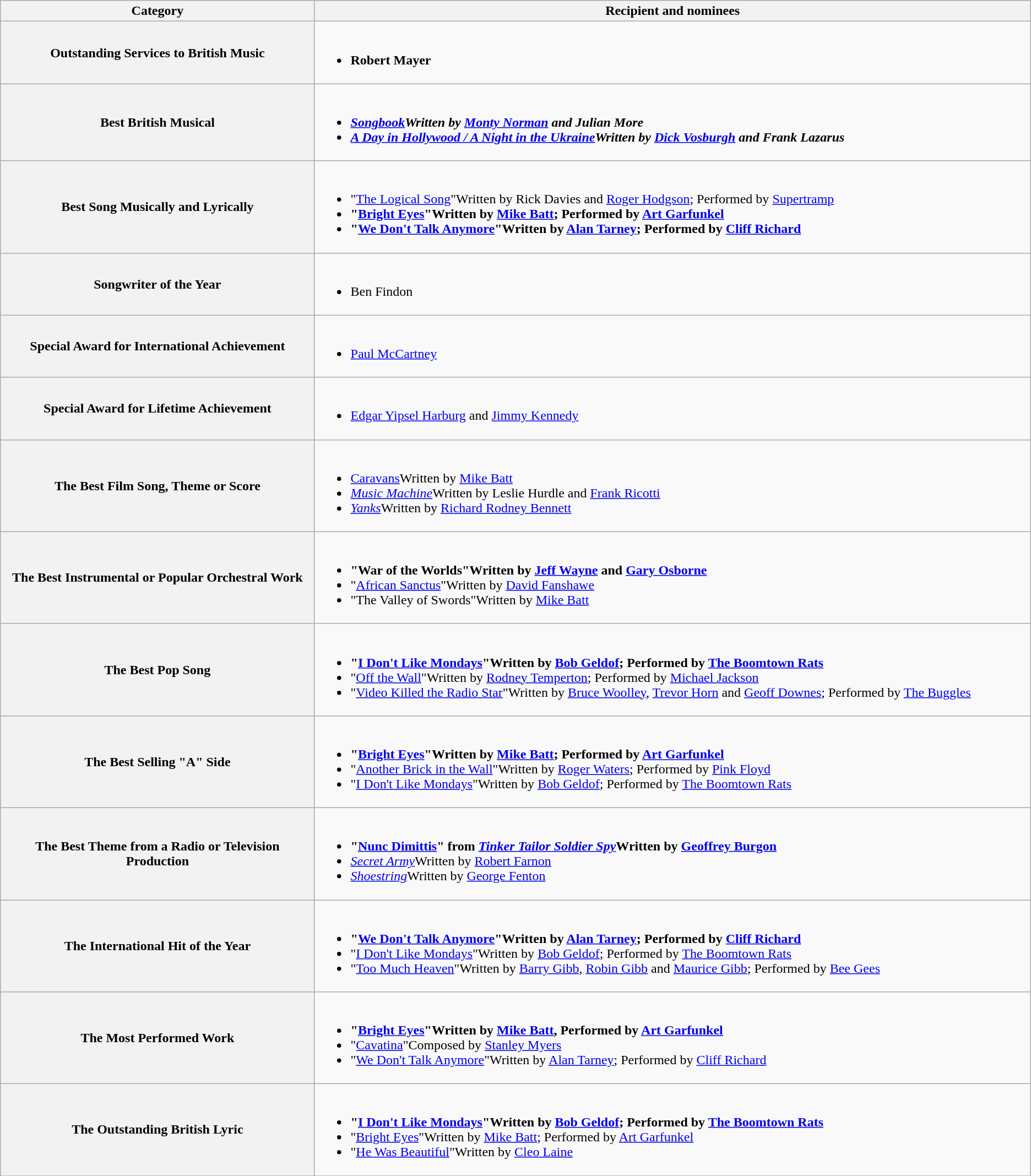<table class="wikitable">
<tr>
<th width="25%">Category</th>
<th width="57%">Recipient and nominees</th>
</tr>
<tr>
<th scope="row">Outstanding Services to British Music</th>
<td><br><ul><li><strong>Robert Mayer</strong></li></ul></td>
</tr>
<tr>
<th scope="row">Best British Musical</th>
<td><br><ul><li><strong><em><a href='#'>Songbook</a><em>Written by <a href='#'>Monty Norman</a> and Julian More<strong></li><li></em><a href='#'>A Day in Hollywood / A Night in the Ukraine</a><em>Written by <a href='#'>Dick Vosburgh</a> and Frank Lazarus</li></ul></td>
</tr>
<tr>
<th scope="row">Best Song Musically and Lyrically</th>
<td><br><ul><li></strong>"<a href='#'>The Logical Song</a>"Written by Rick Davies and <a href='#'>Roger Hodgson</a>; Performed by <a href='#'>Supertramp</a><strong></li><li>"<a href='#'>Bright Eyes</a>"Written by <a href='#'>Mike Batt</a>; Performed by <a href='#'>Art Garfunkel</a></li><li>"<a href='#'>We Don't Talk Anymore</a>"Written by <a href='#'>Alan Tarney</a>; Performed by <a href='#'>Cliff Richard</a></li></ul></td>
</tr>
<tr>
<th scope="row">Songwriter of the Year</th>
<td><br><ul><li>Ben Findon</li></ul></td>
</tr>
<tr>
<th scope="row">Special Award for International Achievement</th>
<td><br><ul><li></strong><a href='#'>Paul McCartney</a><strong></li></ul></td>
</tr>
<tr>
<th scope="row">Special Award for Lifetime Achievement</th>
<td><br><ul><li></strong><a href='#'>Edgar Yipsel Harburg</a> and <a href='#'>Jimmy Kennedy</a><strong></li></ul></td>
</tr>
<tr>
<th scope="row">The Best Film Song, Theme or Score</th>
<td><br><ul><li></em></strong><a href='#'>Caravans</a></em>Written by <a href='#'>Mike Batt</a></strong></li><li><em><a href='#'>Music Machine</a></em>Written by Leslie Hurdle and <a href='#'>Frank Ricotti</a></li><li><em><a href='#'>Yanks</a></em>Written by <a href='#'>Richard Rodney Bennett</a></li></ul></td>
</tr>
<tr>
<th scope="row">The Best Instrumental or Popular Orchestral Work</th>
<td><br><ul><li><strong>"War of the Worlds"Written by <a href='#'>Jeff Wayne</a> and <a href='#'>Gary Osborne</a></strong></li><li>"<a href='#'>African Sanctus</a>"Written by <a href='#'>David Fanshawe</a></li><li>"The Valley of Swords"Written by <a href='#'>Mike Batt</a></li></ul></td>
</tr>
<tr>
<th scope="row">The Best Pop Song</th>
<td><br><ul><li><strong>"<a href='#'>I Don't Like Mondays</a>"Written by <a href='#'>Bob Geldof</a>; Performed by <a href='#'>The Boomtown Rats</a></strong></li><li>"<a href='#'>Off the Wall</a>"Written by <a href='#'>Rodney Temperton</a>; Performed by <a href='#'>Michael Jackson</a></li><li>"<a href='#'>Video Killed the Radio Star</a>"Written by <a href='#'>Bruce Woolley</a>, <a href='#'>Trevor Horn</a> and <a href='#'>Geoff Downes</a>; Performed by <a href='#'>The Buggles</a></li></ul></td>
</tr>
<tr>
<th scope="row">The Best Selling "A" Side</th>
<td><br><ul><li><strong>"<a href='#'>Bright Eyes</a>"Written by <a href='#'>Mike Batt</a>; Performed by <a href='#'>Art Garfunkel</a></strong></li><li>"<a href='#'>Another Brick in the Wall</a>"Written by <a href='#'>Roger Waters</a>; Performed by <a href='#'>Pink Floyd</a></li><li>"<a href='#'>I Don't Like Mondays</a>"Written by <a href='#'>Bob Geldof</a>; Performed by <a href='#'>The Boomtown Rats</a></li></ul></td>
</tr>
<tr>
<th scope="row">The Best Theme from a Radio or Television Production</th>
<td><br><ul><li><strong>"<a href='#'>Nunc Dimittis</a>" from <em><a href='#'>Tinker Tailor Soldier Spy</a></em>Written by <a href='#'>Geoffrey Burgon</a></strong></li><li><em><a href='#'>Secret Army</a></em>Written by <a href='#'>Robert Farnon</a></li><li><em><a href='#'>Shoestring</a></em>Written by <a href='#'>George Fenton</a></li></ul></td>
</tr>
<tr>
<th scope="row">The International Hit of the Year</th>
<td><br><ul><li><strong>"<a href='#'>We Don't Talk Anymore</a>"Written by <a href='#'>Alan Tarney</a>; Performed by <a href='#'>Cliff Richard</a></strong></li><li>"<a href='#'>I Don't Like Mondays</a>"Written by <a href='#'>Bob Geldof</a>; Performed by <a href='#'>The Boomtown Rats</a></li><li>"<a href='#'>Too Much Heaven</a>"Written by <a href='#'>Barry Gibb</a>, <a href='#'>Robin Gibb</a> and <a href='#'>Maurice Gibb</a>; Performed by <a href='#'>Bee Gees</a></li></ul></td>
</tr>
<tr>
<th scope="row">The Most Performed Work</th>
<td><br><ul><li><strong>"<a href='#'>Bright Eyes</a>"Written by <a href='#'>Mike Batt</a>, Performed by <a href='#'>Art Garfunkel</a></strong></li><li>"<a href='#'>Cavatina</a>"Composed by <a href='#'>Stanley Myers</a></li><li>"<a href='#'>We Don't Talk Anymore</a>"Written by <a href='#'>Alan Tarney</a>; Performed by <a href='#'>Cliff Richard</a></li></ul></td>
</tr>
<tr>
<th scope="row">The Outstanding British Lyric</th>
<td><br><ul><li><strong>"<a href='#'>I Don't Like Mondays</a>"Written by <a href='#'>Bob Geldof</a>; Performed by <a href='#'>The Boomtown Rats</a></strong></li><li>"<a href='#'>Bright Eyes</a>"Written by <a href='#'>Mike Batt</a>; Performed by <a href='#'>Art Garfunkel</a></li><li>"<a href='#'>He Was Beautiful</a>"Written by <a href='#'>Cleo Laine</a></li></ul></td>
</tr>
<tr>
</tr>
</table>
